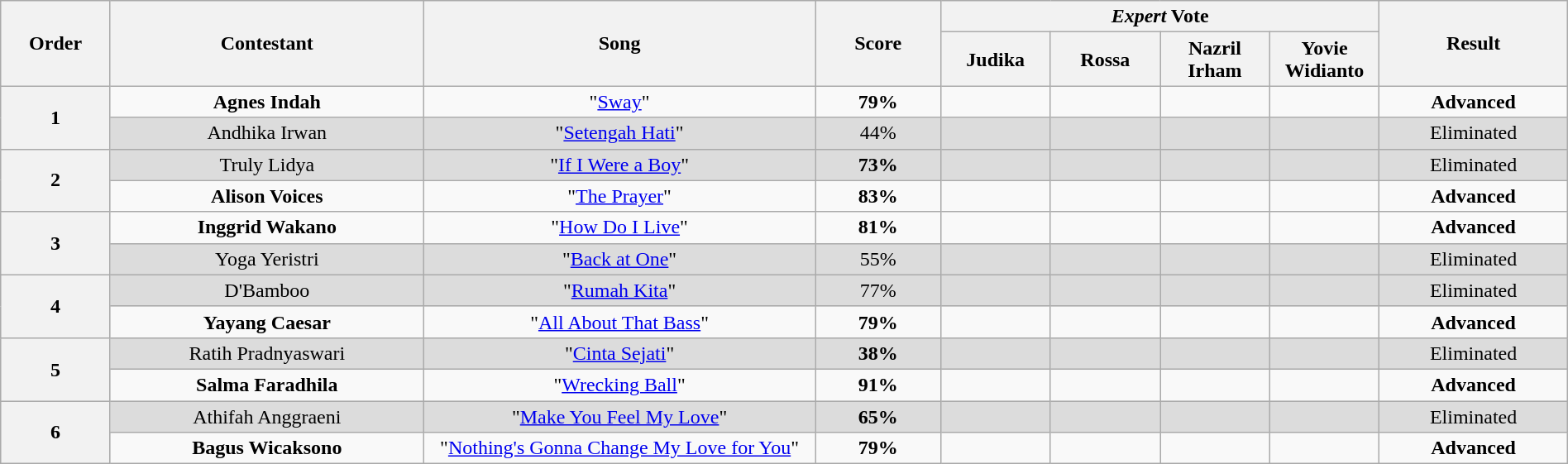<table class="wikitable" style="text-align:center; width:100%;">
<tr>
<th scope="col" rowspan="2" style="width:7%;">Order</th>
<th scope="col" rowspan="2" style="width:20%;">Contestant</th>
<th scope="col" rowspan="2" style="width:25%;">Song</th>
<th rowspan="2" style="width:8%">Score</th>
<th scope="col" colspan="4" style="width:28%;"><em>Expert</em> Vote</th>
<th rowspan="2" style="width:12%">Result</th>
</tr>
<tr>
<th style="width:07%;">Judika</th>
<th style="width:07%;">Rossa</th>
<th style="width:07%;">Nazril Irham</th>
<th style="width:07%;">Yovie Widianto</th>
</tr>
<tr>
<th rowspan="2">1</th>
<td><strong>Agnes Indah</strong></td>
<td>"<a href='#'>Sway</a>"</td>
<td><strong>79%</strong></td>
<td></td>
<td></td>
<td></td>
<td></td>
<td><strong>Advanced</strong></td>
</tr>
<tr style="background:#DCDCDC;">
<td>Andhika Irwan</td>
<td>"<a href='#'>Setengah Hati</a>"</td>
<td>44%</td>
<td></td>
<td></td>
<td></td>
<td></td>
<td>Eliminated</td>
</tr>
<tr style="background:#DCDCDC;">
<th rowspan="2">2</th>
<td>Truly Lidya</td>
<td>"<a href='#'>If I Were a Boy</a>"</td>
<td><strong>73%</strong></td>
<td></td>
<td></td>
<td></td>
<td></td>
<td>Eliminated</td>
</tr>
<tr>
<td><strong>Alison Voices</strong></td>
<td>"<a href='#'>The Prayer</a>"</td>
<td><strong>83%</strong></td>
<td></td>
<td></td>
<td></td>
<td></td>
<td><strong>Advanced</strong></td>
</tr>
<tr>
<th rowspan="2">3</th>
<td><strong>Inggrid Wakano</strong></td>
<td>"<a href='#'>How Do I Live</a>"</td>
<td><strong>81%</strong></td>
<td></td>
<td></td>
<td></td>
<td></td>
<td><strong>Advanced</strong></td>
</tr>
<tr style="background:#DCDCDC;">
<td>Yoga Yeristri</td>
<td>"<a href='#'>Back at One</a>"</td>
<td>55%</td>
<td></td>
<td></td>
<td></td>
<td></td>
<td>Eliminated</td>
</tr>
<tr style="background:#DCDCDC;">
<th rowspan="2">4</th>
<td>D'Bamboo</td>
<td>"<a href='#'>Rumah Kita</a>"</td>
<td>77%</td>
<td></td>
<td></td>
<td></td>
<td></td>
<td>Eliminated</td>
</tr>
<tr>
<td><strong>Yayang Caesar</strong></td>
<td>"<a href='#'>All About That Bass</a>"</td>
<td><strong>79%</strong></td>
<td></td>
<td></td>
<td></td>
<td></td>
<td><strong>Advanced</strong></td>
</tr>
<tr style="background:#DCDCDC;">
<th rowspan="2">5</th>
<td>Ratih Pradnyaswari</td>
<td>"<a href='#'>Cinta Sejati</a>"</td>
<td><strong>38%</strong></td>
<td></td>
<td></td>
<td></td>
<td></td>
<td>Eliminated</td>
</tr>
<tr>
<td><strong>Salma Faradhila</strong></td>
<td>"<a href='#'>Wrecking Ball</a>"</td>
<td><strong>91%</strong></td>
<td></td>
<td></td>
<td></td>
<td></td>
<td><strong>Advanced</strong></td>
</tr>
<tr style="background:#DCDCDC;">
<th rowspan="2">6</th>
<td>Athifah Anggraeni</td>
<td>"<a href='#'>Make You Feel My Love</a>"</td>
<td><strong>65%</strong></td>
<td></td>
<td></td>
<td></td>
<td></td>
<td>Eliminated</td>
</tr>
<tr>
<td><strong>Bagus Wicaksono</strong></td>
<td>"<a href='#'>Nothing's Gonna Change My Love for You</a>"</td>
<td><strong>79%</strong></td>
<td></td>
<td></td>
<td></td>
<td></td>
<td><strong>Advanced</strong></td>
</tr>
</table>
